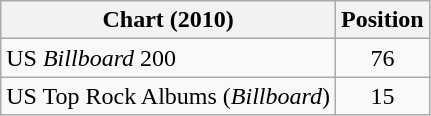<table class="wikitable plainrowheaders sortable">
<tr>
<th scope="col">Chart (2010)</th>
<th scope="col">Position</th>
</tr>
<tr>
<td>US <em>Billboard</em> 200</td>
<td align="center">76</td>
</tr>
<tr>
<td>US Top Rock Albums (<em>Billboard</em>)</td>
<td align="center">15</td>
</tr>
</table>
